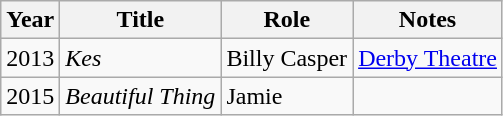<table class="wikitable">
<tr>
<th>Year</th>
<th>Title</th>
<th>Role</th>
<th>Notes</th>
</tr>
<tr>
<td>2013</td>
<td><em>Kes</em></td>
<td>Billy Casper</td>
<td><a href='#'>Derby Theatre</a></td>
</tr>
<tr>
<td>2015</td>
<td><em>Beautiful Thing</em></td>
<td>Jamie</td>
<td></td>
</tr>
</table>
